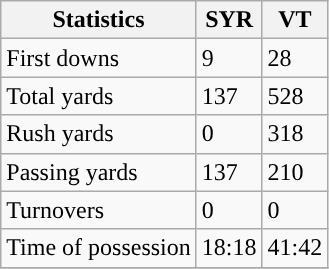<table class="wikitable" style="float: left;">
<tr>
<th>Statistics</th>
<th>SYR</th>
<th>VT</th>
</tr>
<tr>
<td>First downs</td>
<td>9</td>
<td>28</td>
</tr>
<tr>
<td>Total yards</td>
<td>137</td>
<td>528</td>
</tr>
<tr>
<td>Rush yards</td>
<td>0</td>
<td>318</td>
</tr>
<tr>
<td>Passing yards</td>
<td>137</td>
<td>210</td>
</tr>
<tr>
<td>Turnovers</td>
<td>0</td>
<td>0</td>
</tr>
<tr>
<td>Time of possession</td>
<td>18:18</td>
<td>41:42</td>
</tr>
<tr>
</tr>
</table>
